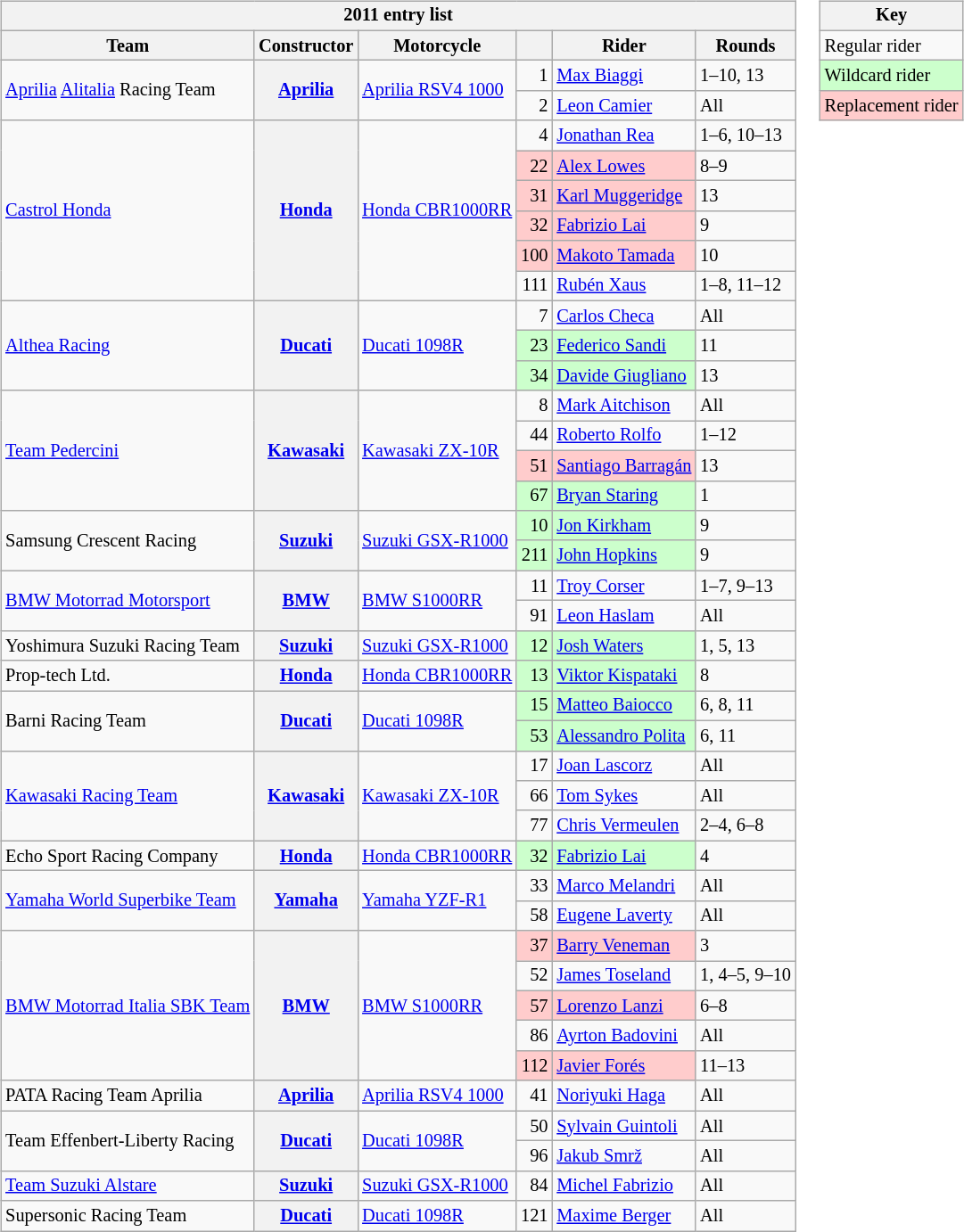<table>
<tr>
<td><br><table class="wikitable" style="font-size: 85%">
<tr>
<th colspan=6>2011 entry list</th>
</tr>
<tr>
<th>Team</th>
<th>Constructor</th>
<th>Motorcycle</th>
<th></th>
<th>Rider</th>
<th>Rounds</th>
</tr>
<tr>
<td rowspan=2><a href='#'>Aprilia</a> <a href='#'>Alitalia</a> Racing Team</td>
<th rowspan=2><a href='#'>Aprilia</a></th>
<td rowspan=2><a href='#'>Aprilia RSV4 1000</a></td>
<td align="right">1</td>
<td> <a href='#'>Max Biaggi</a></td>
<td>1–10, 13</td>
</tr>
<tr>
<td align="right">2</td>
<td> <a href='#'>Leon Camier</a></td>
<td>All</td>
</tr>
<tr>
<td rowspan=6><a href='#'>Castrol Honda</a></td>
<th rowspan=6><a href='#'>Honda</a></th>
<td rowspan=6><a href='#'>Honda CBR1000RR</a></td>
<td align="right">4</td>
<td> <a href='#'>Jonathan Rea</a></td>
<td>1–6, 10–13</td>
</tr>
<tr>
<td align="right" style="background:#ffcccc;">22</td>
<td style="background:#ffcccc;"> <a href='#'>Alex Lowes</a></td>
<td>8–9</td>
</tr>
<tr>
<td align="right" style="background:#ffcccc;">31</td>
<td style="background:#ffcccc;"> <a href='#'>Karl Muggeridge</a></td>
<td>13</td>
</tr>
<tr>
<td align="right" style="background:#ffcccc;">32</td>
<td style="background:#ffcccc;"> <a href='#'>Fabrizio Lai</a></td>
<td>9</td>
</tr>
<tr>
<td align="right" style="background:#ffcccc;">100</td>
<td style="background:#ffcccc;"> <a href='#'>Makoto Tamada</a></td>
<td>10</td>
</tr>
<tr>
<td align="right">111</td>
<td> <a href='#'>Rubén Xaus</a></td>
<td>1–8, 11–12</td>
</tr>
<tr>
<td rowspan=3><a href='#'>Althea Racing</a></td>
<th rowspan=3><a href='#'>Ducati</a></th>
<td rowspan=3><a href='#'>Ducati 1098R</a></td>
<td align="right">7</td>
<td> <a href='#'>Carlos Checa</a></td>
<td>All</td>
</tr>
<tr>
<td align="right" style="background:#ccffcc;">23</td>
<td style="background:#ccffcc;"> <a href='#'>Federico Sandi</a></td>
<td>11</td>
</tr>
<tr>
<td align="right" style="background:#ccffcc;">34</td>
<td style="background:#ccffcc;"> <a href='#'>Davide Giugliano</a></td>
<td>13</td>
</tr>
<tr>
<td rowspan=4><a href='#'>Team Pedercini</a></td>
<th rowspan=4><a href='#'>Kawasaki</a></th>
<td rowspan=4><a href='#'>Kawasaki ZX-10R</a></td>
<td align="right">8</td>
<td> <a href='#'>Mark Aitchison</a></td>
<td>All</td>
</tr>
<tr>
<td align="right">44</td>
<td> <a href='#'>Roberto Rolfo</a></td>
<td>1–12</td>
</tr>
<tr>
<td align="right" style="background:#ffcccc;">51</td>
<td style="background:#ffcccc;"> <a href='#'>Santiago Barragán</a></td>
<td>13</td>
</tr>
<tr>
<td align="right" style="background:#ccffcc;">67</td>
<td style="background:#ccffcc;"> <a href='#'>Bryan Staring</a></td>
<td>1</td>
</tr>
<tr>
<td rowspan=2>Samsung Crescent Racing</td>
<th rowspan=2><a href='#'>Suzuki</a></th>
<td rowspan=2><a href='#'>Suzuki GSX-R1000</a></td>
<td align="right" style="background:#ccffcc;">10</td>
<td style="background:#ccffcc;"> <a href='#'>Jon Kirkham</a></td>
<td>9</td>
</tr>
<tr>
<td align="right" style="background:#ccffcc;">211</td>
<td style="background:#ccffcc;"> <a href='#'>John Hopkins</a></td>
<td>9</td>
</tr>
<tr>
<td rowspan=2><a href='#'>BMW Motorrad Motorsport</a></td>
<th rowspan=2><a href='#'>BMW</a></th>
<td rowspan=2><a href='#'>BMW S1000RR</a></td>
<td align="right">11</td>
<td> <a href='#'>Troy Corser</a></td>
<td>1–7, 9–13</td>
</tr>
<tr>
<td align="right">91</td>
<td> <a href='#'>Leon Haslam</a></td>
<td>All</td>
</tr>
<tr>
<td>Yoshimura Suzuki Racing Team</td>
<th><a href='#'>Suzuki</a></th>
<td><a href='#'>Suzuki GSX-R1000</a></td>
<td align="right" style="background:#ccffcc;">12</td>
<td style="background:#ccffcc;"> <a href='#'>Josh Waters</a></td>
<td>1, 5, 13</td>
</tr>
<tr>
<td>Prop-tech Ltd.</td>
<th><a href='#'>Honda</a></th>
<td><a href='#'>Honda CBR1000RR</a></td>
<td align="right" style="background:#ccffcc;">13</td>
<td style="background:#ccffcc;"> <a href='#'>Viktor Kispataki</a></td>
<td>8</td>
</tr>
<tr>
<td rowspan=2>Barni Racing Team</td>
<th rowspan=2><a href='#'>Ducati</a></th>
<td rowspan=2><a href='#'>Ducati 1098R</a></td>
<td align="right" style="background:#ccffcc;">15</td>
<td style="background:#ccffcc;"> <a href='#'>Matteo Baiocco</a></td>
<td>6, 8, 11</td>
</tr>
<tr>
<td align="right" style="background:#ccffcc;">53</td>
<td style="background:#ccffcc;"> <a href='#'>Alessandro Polita</a></td>
<td>6, 11</td>
</tr>
<tr>
<td rowspan=3><a href='#'>Kawasaki Racing Team</a></td>
<th rowspan=3><a href='#'>Kawasaki</a></th>
<td rowspan=3><a href='#'>Kawasaki ZX-10R</a></td>
<td align="right">17</td>
<td> <a href='#'>Joan Lascorz</a></td>
<td>All</td>
</tr>
<tr>
<td align="right">66</td>
<td> <a href='#'>Tom Sykes</a></td>
<td>All</td>
</tr>
<tr>
<td align="right">77</td>
<td> <a href='#'>Chris Vermeulen</a></td>
<td>2–4, 6–8</td>
</tr>
<tr>
<td>Echo Sport Racing Company</td>
<th><a href='#'>Honda</a></th>
<td><a href='#'>Honda CBR1000RR</a></td>
<td align="right" style="background:#ccffcc;">32</td>
<td style="background:#ccffcc;"> <a href='#'>Fabrizio Lai</a></td>
<td>4</td>
</tr>
<tr>
<td rowspan=2><a href='#'>Yamaha World Superbike Team</a></td>
<th rowspan=2><a href='#'>Yamaha</a></th>
<td rowspan=2><a href='#'>Yamaha YZF-R1</a></td>
<td align="right">33</td>
<td> <a href='#'>Marco Melandri</a></td>
<td>All</td>
</tr>
<tr>
<td align="right">58</td>
<td> <a href='#'>Eugene Laverty</a></td>
<td>All</td>
</tr>
<tr>
<td rowspan=5><a href='#'>BMW Motorrad Italia SBK Team</a></td>
<th rowspan=5><a href='#'>BMW</a></th>
<td rowspan=5><a href='#'>BMW S1000RR</a></td>
<td align="right" style="background:#ffcccc;">37</td>
<td style="background:#ffcccc;"> <a href='#'>Barry Veneman</a></td>
<td>3</td>
</tr>
<tr>
<td align="right">52</td>
<td> <a href='#'>James Toseland</a></td>
<td>1, 4–5, 9–10</td>
</tr>
<tr>
<td align="right" style="background:#ffcccc;">57</td>
<td style="background:#ffcccc;"> <a href='#'>Lorenzo Lanzi</a></td>
<td>6–8</td>
</tr>
<tr>
<td align="right">86</td>
<td> <a href='#'>Ayrton Badovini</a></td>
<td>All</td>
</tr>
<tr>
<td align="right" style="background:#ffcccc;">112</td>
<td style="background:#ffcccc;"> <a href='#'>Javier Forés</a></td>
<td>11–13</td>
</tr>
<tr>
<td>PATA Racing Team Aprilia</td>
<th><a href='#'>Aprilia</a></th>
<td><a href='#'>Aprilia RSV4 1000</a></td>
<td align="right">41</td>
<td> <a href='#'>Noriyuki Haga</a></td>
<td>All</td>
</tr>
<tr>
<td rowspan=2>Team Effenbert-Liberty Racing</td>
<th rowspan=2><a href='#'>Ducati</a></th>
<td rowspan=2><a href='#'>Ducati 1098R</a></td>
<td align="right">50</td>
<td> <a href='#'>Sylvain Guintoli</a></td>
<td>All</td>
</tr>
<tr>
<td align="right">96</td>
<td> <a href='#'>Jakub Smrž</a></td>
<td>All</td>
</tr>
<tr>
<td><a href='#'>Team Suzuki Alstare</a></td>
<th><a href='#'>Suzuki</a></th>
<td><a href='#'>Suzuki GSX-R1000</a></td>
<td align="right">84</td>
<td> <a href='#'>Michel Fabrizio</a></td>
<td>All</td>
</tr>
<tr>
<td>Supersonic Racing Team</td>
<th><a href='#'>Ducati</a></th>
<td><a href='#'>Ducati 1098R</a></td>
<td align="right">121</td>
<td> <a href='#'>Maxime Berger</a></td>
<td>All</td>
</tr>
</table>
</td>
<td valign="top"><br><table class="wikitable" style="font-size: 85%;">
<tr>
<th colspan=2>Key</th>
</tr>
<tr>
<td>Regular rider</td>
</tr>
<tr style="background:#ccffcc;">
<td>Wildcard rider</td>
</tr>
<tr style="background:#ffcccc;">
<td>Replacement rider</td>
</tr>
</table>
</td>
</tr>
</table>
